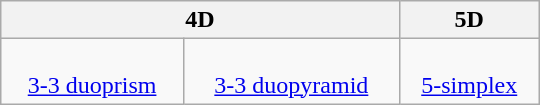<table class="wikitable skin-invert-image" style="width:360px; text-align:center;">
<tr>
<th colspan=2>4D</th>
<th>5D</th>
</tr>
<tr valign=top>
<td><br><a href='#'>3-3 duoprism</a></td>
<td><br><a href='#'>3-3 duopyramid</a></td>
<td><br><a href='#'>5-simplex</a></td>
</tr>
</table>
